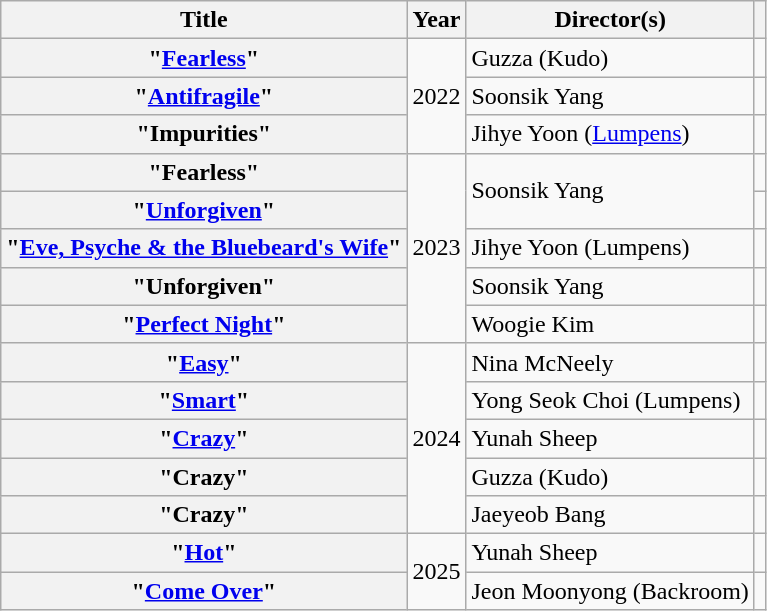<table class="wikitable plainrowheaders">
<tr>
<th scope="col">Title</th>
<th scope="col">Year</th>
<th scope="col">Director(s)</th>
<th scope="col" class="unsortable"></th>
</tr>
<tr>
<th scope="row">"<a href='#'>Fearless</a>"</th>
<td rowspan="3">2022</td>
<td>Guzza (Kudo)</td>
<td style="text-align:center"></td>
</tr>
<tr>
<th scope="row">"<a href='#'>Antifragile</a>"</th>
<td>Soonsik Yang</td>
<td style="text-align:center"></td>
</tr>
<tr>
<th scope="row">"Impurities"</th>
<td>Jihye Yoon (<a href='#'>Lumpens</a>)</td>
<td style="text-align:center"></td>
</tr>
<tr>
<th scope="row">"Fearless" </th>
<td rowspan="5">2023</td>
<td rowspan="2">Soonsik Yang</td>
<td style="text-align:center"></td>
</tr>
<tr>
<th scope="row">"<a href='#'>Unforgiven</a>"<br></th>
<td style="text-align:center"></td>
</tr>
<tr>
<th scope="row">"<a href='#'>Eve, Psyche & the Bluebeard's Wife</a>"</th>
<td>Jihye Yoon (Lumpens)</td>
<td style="text-align:center"></td>
</tr>
<tr>
<th scope="row">"Unforgiven" <br></th>
<td>Soonsik Yang</td>
<td style="text-align:center"></td>
</tr>
<tr>
<th scope="row">"<a href='#'>Perfect Night</a>"</th>
<td>Woogie Kim</td>
<td style="text-align:center"></td>
</tr>
<tr>
<th scope="row">"<a href='#'>Easy</a>"</th>
<td rowspan="5">2024</td>
<td>Nina McNeely</td>
<td style="text-align:center"></td>
</tr>
<tr>
<th scope="row">"<a href='#'>Smart</a>"</th>
<td>Yong Seok Choi (Lumpens)</td>
<td style="text-align:center"></td>
</tr>
<tr>
<th scope="row">"<a href='#'>Crazy</a>"</th>
<td>Yunah Sheep</td>
<td style="text-align:center"></td>
</tr>
<tr>
<th scope="row">"Crazy" </th>
<td>Guzza (Kudo)</td>
<td style="text-align:center"></td>
</tr>
<tr>
<th scope="row">"Crazy" </th>
<td>Jaeyeob Bang</td>
<td style="text-align:center"></td>
</tr>
<tr>
<th scope="row">"<a href='#'>Hot</a>"</th>
<td rowspan="2">2025</td>
<td>Yunah Sheep</td>
<td style="text-align:center"></td>
</tr>
<tr>
<th scope="row">"<a href='#'>Come Over</a>"</th>
<td>Jeon Moonyong (Backroom)</td>
<td style="text-align:center"></td>
</tr>
</table>
